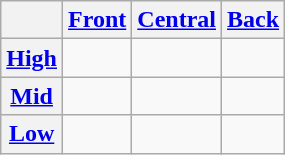<table class="wikitable" style="text-align:center;">
<tr>
<th></th>
<th><a href='#'>Front</a></th>
<th><a href='#'>Central</a></th>
<th><a href='#'>Back</a></th>
</tr>
<tr>
<th><a href='#'>High</a></th>
<td></td>
<td></td>
<td></td>
</tr>
<tr>
<th><a href='#'>Mid</a></th>
<td></td>
<td></td>
<td></td>
</tr>
<tr>
<th><a href='#'>Low</a></th>
<td></td>
<td></td>
<td></td>
</tr>
</table>
